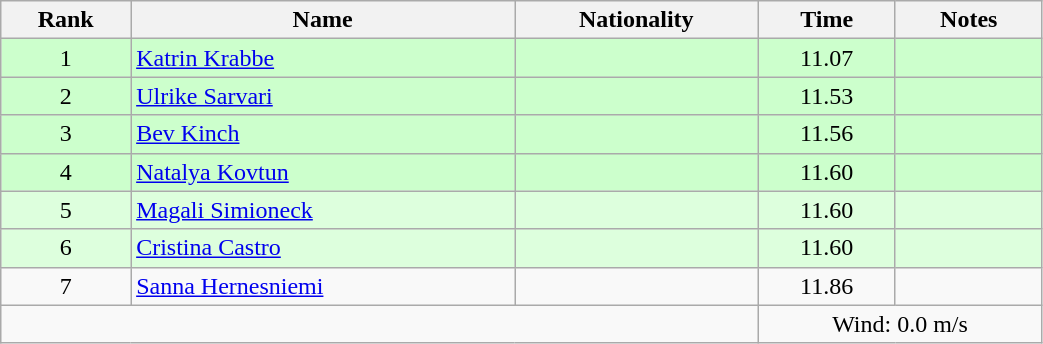<table class="wikitable sortable" style="text-align:center;width: 55%">
<tr>
<th>Rank</th>
<th>Name</th>
<th>Nationality</th>
<th>Time</th>
<th>Notes</th>
</tr>
<tr bgcolor=ccffcc>
<td>1</td>
<td align=left><a href='#'>Katrin Krabbe</a></td>
<td align=left></td>
<td>11.07</td>
<td></td>
</tr>
<tr bgcolor=ccffcc>
<td>2</td>
<td align=left><a href='#'>Ulrike Sarvari</a></td>
<td align=left></td>
<td>11.53</td>
<td></td>
</tr>
<tr bgcolor=ccffcc>
<td>3</td>
<td align=left><a href='#'>Bev Kinch</a></td>
<td align=left></td>
<td>11.56</td>
<td></td>
</tr>
<tr bgcolor=ccffcc>
<td>4</td>
<td align=left><a href='#'>Natalya Kovtun</a></td>
<td align=left></td>
<td>11.60</td>
<td></td>
</tr>
<tr bgcolor=ddffdd>
<td>5</td>
<td align=left><a href='#'>Magali Simioneck</a></td>
<td align=left></td>
<td>11.60</td>
<td></td>
</tr>
<tr bgcolor=ddffdd>
<td>6</td>
<td align=left><a href='#'>Cristina Castro</a></td>
<td align=left></td>
<td>11.60</td>
<td></td>
</tr>
<tr>
<td>7</td>
<td align=left><a href='#'>Sanna Hernesniemi</a></td>
<td align=left></td>
<td>11.86</td>
<td></td>
</tr>
<tr>
<td colspan="3"></td>
<td colspan="2">Wind: 0.0 m/s</td>
</tr>
</table>
